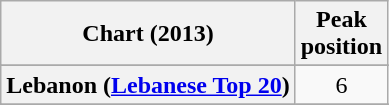<table class="wikitable sortable plainrowheaders">
<tr>
<th>Chart (2013)</th>
<th>Peak<br>position</th>
</tr>
<tr>
</tr>
<tr>
</tr>
<tr>
</tr>
<tr>
</tr>
<tr>
</tr>
<tr>
</tr>
<tr>
</tr>
<tr>
</tr>
<tr>
</tr>
<tr>
</tr>
<tr>
<th scope="row">Lebanon (<a href='#'>Lebanese Top 20</a>)</th>
<td style="text-align:center;">6</td>
</tr>
<tr>
</tr>
<tr>
</tr>
<tr>
</tr>
<tr>
</tr>
<tr>
</tr>
<tr>
</tr>
<tr>
</tr>
<tr>
</tr>
<tr>
</tr>
<tr>
</tr>
<tr>
</tr>
</table>
